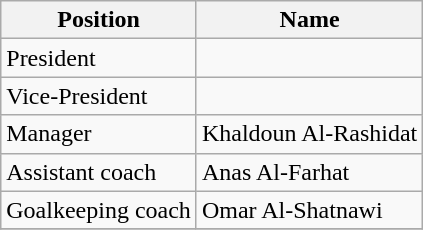<table class="wikitable">
<tr>
<th>Position</th>
<th>Name</th>
</tr>
<tr>
<td>President</td>
<td></td>
</tr>
<tr>
<td>Vice-President</td>
<td></td>
</tr>
<tr>
<td>Manager</td>
<td> Khaldoun Al-Rashidat</td>
</tr>
<tr>
<td>Assistant coach</td>
<td> Anas Al-Farhat</td>
</tr>
<tr>
<td>Goalkeeping coach</td>
<td> Omar Al-Shatnawi</td>
</tr>
<tr>
</tr>
</table>
